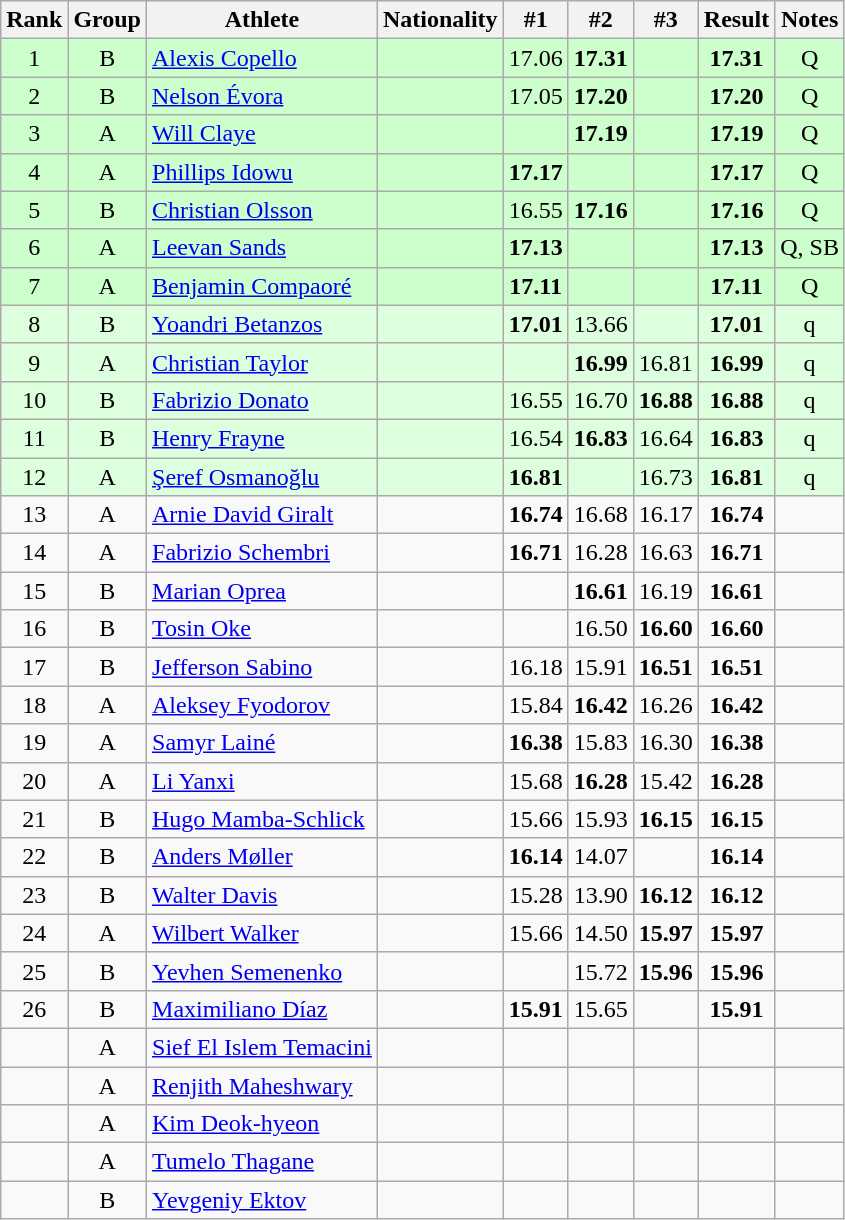<table class="wikitable sortable" style="text-align:center">
<tr>
<th>Rank</th>
<th>Group</th>
<th>Athlete</th>
<th>Nationality</th>
<th>#1</th>
<th>#2</th>
<th>#3</th>
<th>Result</th>
<th>Notes</th>
</tr>
<tr bgcolor=ccffcc>
<td>1</td>
<td>B</td>
<td align=left><a href='#'>Alexis Copello</a></td>
<td align=left></td>
<td>17.06</td>
<td><strong>17.31</strong></td>
<td></td>
<td><strong>17.31</strong></td>
<td>Q</td>
</tr>
<tr bgcolor=ccffcc>
<td>2</td>
<td>B</td>
<td align=left><a href='#'>Nelson Évora</a></td>
<td align=left></td>
<td>17.05</td>
<td><strong>17.20</strong></td>
<td></td>
<td><strong>17.20</strong></td>
<td>Q</td>
</tr>
<tr bgcolor=ccffcc>
<td>3</td>
<td>A</td>
<td align=left><a href='#'>Will Claye</a></td>
<td align=left></td>
<td></td>
<td><strong>17.19</strong></td>
<td></td>
<td><strong>17.19</strong></td>
<td>Q</td>
</tr>
<tr bgcolor=ccffcc>
<td>4</td>
<td>A</td>
<td align=left><a href='#'>Phillips Idowu</a></td>
<td align=left></td>
<td><strong>17.17</strong></td>
<td></td>
<td></td>
<td><strong>17.17</strong></td>
<td>Q</td>
</tr>
<tr bgcolor=ccffcc>
<td>5</td>
<td>B</td>
<td align=left><a href='#'>Christian Olsson</a></td>
<td align=left></td>
<td>16.55</td>
<td><strong>17.16</strong></td>
<td></td>
<td><strong>17.16</strong></td>
<td>Q</td>
</tr>
<tr bgcolor=ccffcc>
<td>6</td>
<td>A</td>
<td align=left><a href='#'>Leevan Sands</a></td>
<td align=left></td>
<td><strong>17.13</strong></td>
<td></td>
<td></td>
<td><strong>17.13</strong></td>
<td>Q, SB</td>
</tr>
<tr bgcolor=ccffcc>
<td>7</td>
<td>A</td>
<td align=left><a href='#'>Benjamin Compaoré</a></td>
<td align=left></td>
<td><strong>17.11</strong></td>
<td></td>
<td></td>
<td><strong>17.11</strong></td>
<td>Q</td>
</tr>
<tr bgcolor=ddffdd>
<td>8</td>
<td>B</td>
<td align=left><a href='#'>Yoandri Betanzos</a></td>
<td align=left></td>
<td><strong>17.01</strong></td>
<td>13.66</td>
<td></td>
<td><strong>17.01</strong></td>
<td>q</td>
</tr>
<tr bgcolor=ddffdd>
<td>9</td>
<td>A</td>
<td align=left><a href='#'>Christian Taylor</a></td>
<td align=left></td>
<td></td>
<td><strong>16.99</strong></td>
<td>16.81</td>
<td><strong>16.99</strong></td>
<td>q</td>
</tr>
<tr bgcolor=ddffdd>
<td>10</td>
<td>B</td>
<td align=left><a href='#'>Fabrizio Donato</a></td>
<td align=left></td>
<td>16.55</td>
<td>16.70</td>
<td><strong>16.88</strong></td>
<td><strong>16.88</strong></td>
<td>q</td>
</tr>
<tr bgcolor=ddffdd>
<td>11</td>
<td>B</td>
<td align=left><a href='#'>Henry Frayne</a></td>
<td align=left></td>
<td>16.54</td>
<td><strong>16.83</strong></td>
<td>16.64</td>
<td><strong>16.83</strong></td>
<td>q</td>
</tr>
<tr bgcolor=ddffdd>
<td>12</td>
<td>A</td>
<td align=left><a href='#'>Şeref Osmanoğlu</a></td>
<td align=left></td>
<td><strong>16.81</strong></td>
<td></td>
<td>16.73</td>
<td><strong>16.81</strong></td>
<td>q</td>
</tr>
<tr>
<td>13</td>
<td>A</td>
<td align=left><a href='#'>Arnie David Giralt</a></td>
<td align=left></td>
<td><strong>16.74</strong></td>
<td>16.68</td>
<td>16.17</td>
<td><strong>16.74</strong></td>
<td></td>
</tr>
<tr>
<td>14</td>
<td>A</td>
<td align=left><a href='#'>Fabrizio Schembri</a></td>
<td align=left></td>
<td><strong>16.71</strong></td>
<td>16.28</td>
<td>16.63</td>
<td><strong>16.71</strong></td>
<td></td>
</tr>
<tr>
<td>15</td>
<td>B</td>
<td align=left><a href='#'>Marian Oprea</a></td>
<td align=left></td>
<td></td>
<td><strong>16.61</strong></td>
<td>16.19</td>
<td><strong>16.61</strong></td>
<td></td>
</tr>
<tr>
<td>16</td>
<td>B</td>
<td align=left><a href='#'>Tosin Oke</a></td>
<td align=left></td>
<td></td>
<td>16.50</td>
<td><strong>16.60</strong></td>
<td><strong>16.60</strong></td>
<td></td>
</tr>
<tr>
<td>17</td>
<td>B</td>
<td align=left><a href='#'>Jefferson Sabino</a></td>
<td align=left></td>
<td>16.18</td>
<td>15.91</td>
<td><strong>16.51</strong></td>
<td><strong>16.51</strong></td>
<td></td>
</tr>
<tr>
<td>18</td>
<td>A</td>
<td align=left><a href='#'>Aleksey Fyodorov</a></td>
<td align=left></td>
<td>15.84</td>
<td><strong>16.42</strong></td>
<td>16.26</td>
<td><strong>16.42</strong></td>
<td></td>
</tr>
<tr>
<td>19</td>
<td>A</td>
<td align=left><a href='#'>Samyr Lainé</a></td>
<td align=left></td>
<td><strong>16.38</strong></td>
<td>15.83</td>
<td>16.30</td>
<td><strong>16.38</strong></td>
<td></td>
</tr>
<tr>
<td>20</td>
<td>A</td>
<td align=left><a href='#'>Li Yanxi</a></td>
<td align=left></td>
<td>15.68</td>
<td><strong>16.28</strong></td>
<td>15.42</td>
<td><strong>16.28</strong></td>
<td></td>
</tr>
<tr>
<td>21</td>
<td>B</td>
<td align=left><a href='#'>Hugo Mamba-Schlick</a></td>
<td align=left></td>
<td>15.66</td>
<td>15.93</td>
<td><strong>16.15</strong></td>
<td><strong>16.15</strong></td>
<td></td>
</tr>
<tr>
<td>22</td>
<td>B</td>
<td align=left><a href='#'>Anders Møller</a></td>
<td align=left></td>
<td><strong>16.14</strong></td>
<td>14.07</td>
<td></td>
<td><strong>16.14</strong></td>
<td></td>
</tr>
<tr>
<td>23</td>
<td>B</td>
<td align=left><a href='#'>Walter Davis</a></td>
<td align=left></td>
<td>15.28</td>
<td>13.90</td>
<td><strong>16.12</strong></td>
<td><strong>16.12</strong></td>
<td></td>
</tr>
<tr>
<td>24</td>
<td>A</td>
<td align=left><a href='#'>Wilbert Walker</a></td>
<td align=left></td>
<td>15.66</td>
<td>14.50</td>
<td><strong>15.97</strong></td>
<td><strong>15.97</strong></td>
<td></td>
</tr>
<tr>
<td>25</td>
<td>B</td>
<td align=left><a href='#'>Yevhen Semenenko</a></td>
<td align=left></td>
<td></td>
<td>15.72</td>
<td><strong>15.96</strong></td>
<td><strong>15.96</strong></td>
<td></td>
</tr>
<tr>
<td>26</td>
<td>B</td>
<td align=left><a href='#'>Maximiliano Díaz</a></td>
<td align=left></td>
<td><strong>15.91</strong></td>
<td>15.65</td>
<td></td>
<td><strong>15.91</strong></td>
<td></td>
</tr>
<tr>
<td></td>
<td>A</td>
<td align=left><a href='#'>Sief El Islem Temacini</a></td>
<td align=left></td>
<td></td>
<td></td>
<td></td>
<td><strong></strong></td>
<td></td>
</tr>
<tr>
<td></td>
<td>A</td>
<td align=left><a href='#'>Renjith Maheshwary</a></td>
<td align=left></td>
<td></td>
<td></td>
<td></td>
<td><strong></strong></td>
<td></td>
</tr>
<tr>
<td></td>
<td>A</td>
<td align=left><a href='#'>Kim Deok-hyeon</a></td>
<td align=left></td>
<td></td>
<td></td>
<td></td>
<td><strong></strong></td>
<td></td>
</tr>
<tr>
<td></td>
<td>A</td>
<td align=left><a href='#'>Tumelo Thagane</a></td>
<td align=left></td>
<td></td>
<td></td>
<td></td>
<td><strong></strong></td>
<td></td>
</tr>
<tr>
<td></td>
<td>B</td>
<td align=left><a href='#'>Yevgeniy Ektov</a></td>
<td align=left></td>
<td></td>
<td></td>
<td></td>
<td><strong></strong></td>
<td></td>
</tr>
</table>
